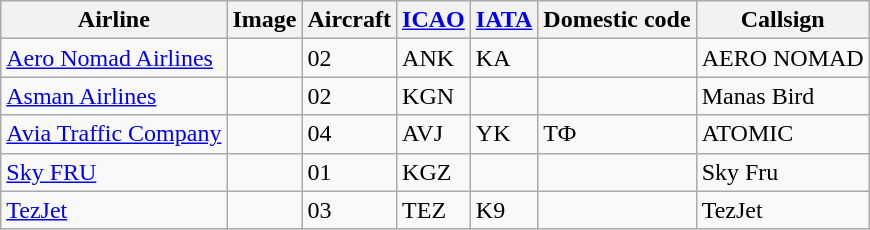<table class="wikitable sortable">
<tr valign="middle">
<th>Airline</th>
<th>Image</th>
<th>Aircraft</th>
<th><a href='#'>ICAO</a></th>
<th><a href='#'>IATA</a></th>
<th>Domestic code</th>
<th>Callsign</th>
</tr>
<tr>
<td><a href='#'>Aero Nomad Airlines</a></td>
<td></td>
<td>02</td>
<td>ANK</td>
<td>KA</td>
<td></td>
<td>AERO NOMAD</td>
</tr>
<tr>
<td><a href='#'>Asman Airlines</a></td>
<td></td>
<td>02</td>
<td>KGN</td>
<td></td>
<td></td>
<td>Manas Bird</td>
</tr>
<tr>
<td><a href='#'>Avia Traffic Company</a></td>
<td></td>
<td>04</td>
<td>AVJ</td>
<td>YK</td>
<td>ТФ</td>
<td>ATOMIC</td>
</tr>
<tr>
<td><a href='#'>Sky FRU</a></td>
<td></td>
<td>01</td>
<td>KGZ</td>
<td></td>
<td></td>
<td>Sky Fru</td>
</tr>
<tr>
<td><a href='#'>TezJet</a></td>
<td></td>
<td>03</td>
<td>TEZ</td>
<td>K9</td>
<td></td>
<td>TezJet</td>
</tr>
</table>
